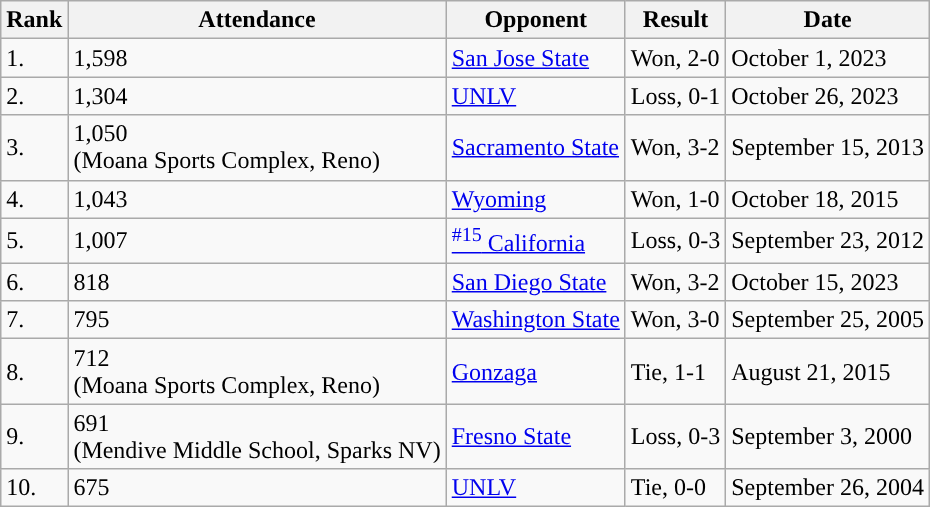<table class="wikitable sortable">
<tr>
<th>Rank</th>
<th>Attendance</th>
<th>Opponent</th>
<th>Result</th>
<th>Date</th>
</tr>
<tr>
<td>1.</td>
<td>1,598</td>
<td><a href='#'>San Jose State</a></td>
<td>Won, 2-0</td>
<td>October 1, 2023</td>
</tr>
<tr>
<td>2.</td>
<td>1,304</td>
<td><a href='#'>UNLV</a></td>
<td>Loss, 0-1</td>
<td>October 26, 2023</td>
</tr>
<tr>
<td>3.</td>
<td>1,050<br>(Moana Sports Complex, Reno)</td>
<td><a href='#'>Sacramento State</a></td>
<td>Won, 3-2</td>
<td>September 15, 2013</td>
</tr>
<tr>
<td>4.</td>
<td>1,043</td>
<td><a href='#'>Wyoming</a></td>
<td>Won, 1-0</td>
<td>October 18, 2015</td>
</tr>
<tr>
<td>5.</td>
<td>1,007</td>
<td><a href='#'><sup>#15</sup> California</a></td>
<td>Loss, 0-3</td>
<td>September 23, 2012</td>
</tr>
<tr>
<td>6.</td>
<td>818</td>
<td><a href='#'>San Diego State</a></td>
<td>Won, 3-2</td>
<td>October 15, 2023</td>
</tr>
<tr>
<td>7.</td>
<td>795</td>
<td><a href='#'>Washington State</a></td>
<td>Won, 3-0</td>
<td>September 25, 2005</td>
</tr>
<tr>
<td>8.</td>
<td>712<br>(Moana Sports Complex, Reno)</td>
<td><a href='#'>Gonzaga</a></td>
<td>Tie, 1-1</td>
<td>August 21, 2015</td>
</tr>
<tr>
<td>9.</td>
<td>691<br>(Mendive Middle School, Sparks NV)</td>
<td><a href='#'>Fresno State</a></td>
<td>Loss, 0-3</td>
<td>September 3, 2000</td>
</tr>
<tr>
<td>10.</td>
<td>675</td>
<td><a href='#'>UNLV</a></td>
<td>Tie, 0-0</td>
<td>September 26, 2004</td>
</tr>
</table>
